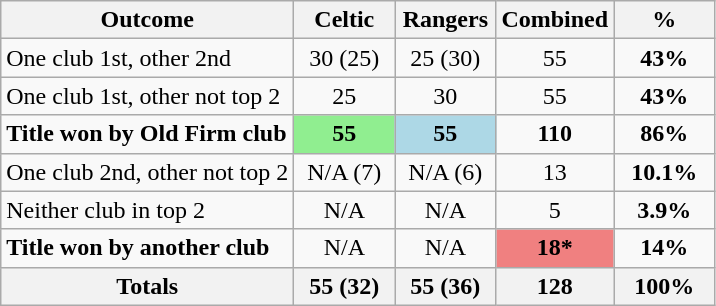<table class="wikitable" style="text-align:center">
<tr>
<th>Outcome</th>
<th width=60>Celtic</th>
<th width=60>Rangers</th>
<th width=60>Combined</th>
<th width=60>%</th>
</tr>
<tr>
<td align=left>One club 1st, other 2nd</td>
<td>30 (25)</td>
<td>25 (30)</td>
<td>55</td>
<td><strong>43%</strong></td>
</tr>
<tr>
<td align=left>One club 1st, other not top 2</td>
<td>25</td>
<td>30</td>
<td>55</td>
<td><strong>43%</strong></td>
</tr>
<tr>
<td align=left><strong>Title won by Old Firm club</strong></td>
<td bgcolor=lightgreen><strong>55</strong></td>
<td bgcolor=lightblue><strong>55</strong></td>
<td><strong>110</strong></td>
<td><strong>86%</strong></td>
</tr>
<tr>
<td align=left>One club 2nd, other not top 2</td>
<td>N/A (7)</td>
<td>N/A (6)</td>
<td>13</td>
<td><strong>10.1%</strong></td>
</tr>
<tr>
<td align=left>Neither club in top 2</td>
<td>N/A</td>
<td>N/A</td>
<td>5</td>
<td><strong>3.9%</strong></td>
</tr>
<tr>
<td align=left><strong>Title won by another club</strong></td>
<td>N/A</td>
<td>N/A</td>
<td bgcolor=#F08080><strong>18*</strong></td>
<td><strong>14%</strong></td>
</tr>
<tr class="sortbottom">
<th align=left>Totals</th>
<th bgcolor="#CEF2E0">55 (32)</th>
<th>55 (36)</th>
<th>128</th>
<th>100%</th>
</tr>
</table>
